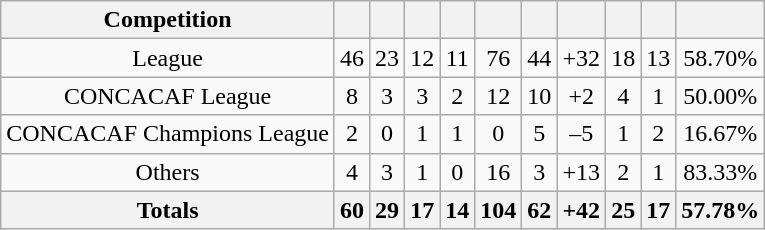<table class="wikitable">
<tr>
<th>Competition</th>
<th></th>
<th></th>
<th></th>
<th></th>
<th></th>
<th></th>
<th></th>
<th></th>
<th></th>
<th></th>
</tr>
<tr align=center>
<td>League</td>
<td>46</td>
<td>23</td>
<td>12</td>
<td>11</td>
<td>76</td>
<td>44</td>
<td>+32</td>
<td>18</td>
<td>13</td>
<td>58.70%</td>
</tr>
<tr align=center>
<td>CONCACAF League</td>
<td>8</td>
<td>3</td>
<td>3</td>
<td>2</td>
<td>12</td>
<td>10</td>
<td>+2</td>
<td>4</td>
<td>1</td>
<td>50.00%</td>
</tr>
<tr align=center>
<td>CONCACAF Champions League</td>
<td>2</td>
<td>0</td>
<td>1</td>
<td>1</td>
<td>0</td>
<td>5</td>
<td>–5</td>
<td>1</td>
<td>2</td>
<td>16.67%</td>
</tr>
<tr align=center>
<td>Others</td>
<td>4</td>
<td>3</td>
<td>1</td>
<td>0</td>
<td>16</td>
<td>3</td>
<td>+13</td>
<td>2</td>
<td>1</td>
<td>83.33%</td>
</tr>
<tr>
<th>Totals</th>
<th>60</th>
<th>29</th>
<th>17</th>
<th>14</th>
<th>104</th>
<th>62</th>
<th>+42</th>
<th>25</th>
<th>17</th>
<th>57.78%</th>
</tr>
</table>
